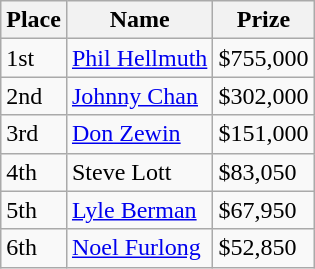<table class="wikitable">
<tr>
<th bgcolor="#FFEBAD">Place</th>
<th bgcolor="#FFEBAD">Name</th>
<th bgcolor="#FFEBAD">Prize</th>
</tr>
<tr>
<td>1st</td>
<td><a href='#'>Phil Hellmuth</a></td>
<td>$755,000</td>
</tr>
<tr>
<td>2nd</td>
<td><a href='#'>Johnny Chan</a></td>
<td>$302,000</td>
</tr>
<tr>
<td>3rd</td>
<td><a href='#'>Don Zewin</a></td>
<td>$151,000</td>
</tr>
<tr>
<td>4th</td>
<td>Steve Lott</td>
<td>$83,050</td>
</tr>
<tr>
<td>5th</td>
<td><a href='#'>Lyle Berman</a></td>
<td>$67,950</td>
</tr>
<tr>
<td>6th</td>
<td><a href='#'>Noel Furlong</a></td>
<td>$52,850</td>
</tr>
</table>
